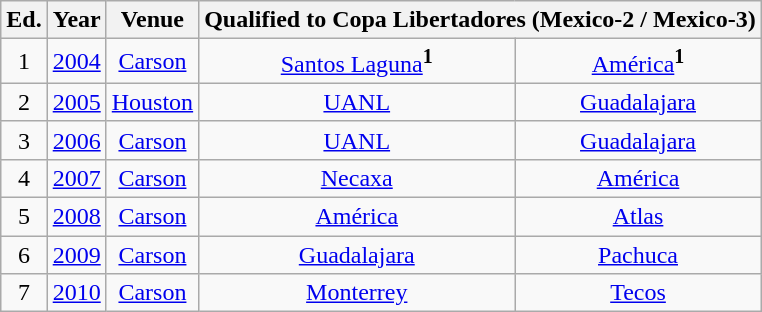<table class="wikitable" style="text-align: center;">
<tr>
<th>Ed.</th>
<th>Year</th>
<th>Venue</th>
<th colspan=2>Qualified to Copa Libertadores (Mexico-2 / Mexico-3)</th>
</tr>
<tr>
<td>1</td>
<td><a href='#'>2004</a></td>
<td> <a href='#'>Carson</a></td>
<td><a href='#'>Santos Laguna</a><sup><strong>1</strong></sup></td>
<td><a href='#'>América</a><sup><strong>1</strong></sup></td>
</tr>
<tr>
<td>2</td>
<td><a href='#'>2005</a></td>
<td> <a href='#'>Houston</a></td>
<td><a href='#'>UANL</a></td>
<td><a href='#'>Guadalajara</a></td>
</tr>
<tr>
<td>3</td>
<td><a href='#'>2006</a></td>
<td> <a href='#'>Carson</a></td>
<td><a href='#'>UANL</a></td>
<td><a href='#'>Guadalajara</a></td>
</tr>
<tr>
<td>4</td>
<td><a href='#'>2007</a></td>
<td> <a href='#'>Carson</a></td>
<td><a href='#'>Necaxa</a></td>
<td><a href='#'>América</a></td>
</tr>
<tr>
<td>5</td>
<td><a href='#'>2008</a></td>
<td> <a href='#'>Carson</a></td>
<td><a href='#'>América</a></td>
<td><a href='#'>Atlas</a></td>
</tr>
<tr>
<td>6</td>
<td><a href='#'>2009</a></td>
<td> <a href='#'>Carson</a></td>
<td><a href='#'>Guadalajara</a></td>
<td><a href='#'>Pachuca</a></td>
</tr>
<tr>
<td>7</td>
<td><a href='#'>2010</a></td>
<td> <a href='#'>Carson</a></td>
<td><a href='#'>Monterrey</a></td>
<td><a href='#'>Tecos</a></td>
</tr>
</table>
